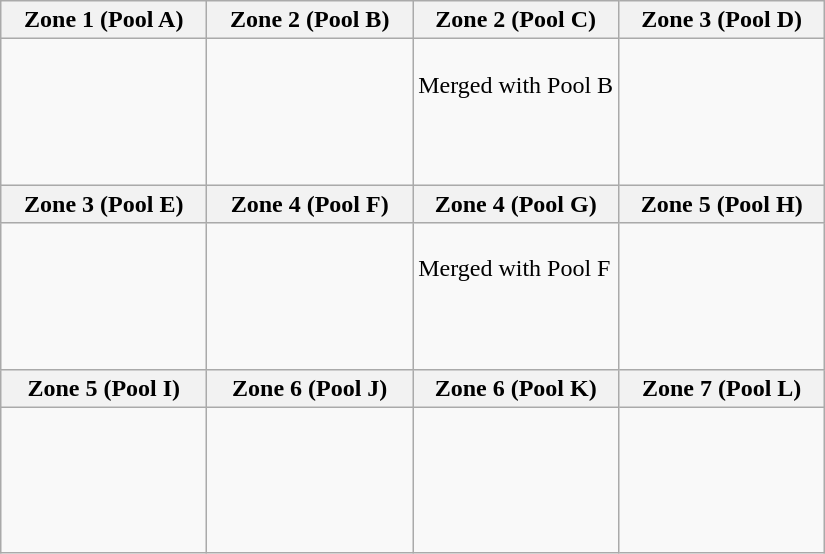<table class="wikitable">
<tr>
<th width=25%>Zone 1 (Pool A)</th>
<th width=25%>Zone 2 (Pool B)</th>
<th width=25%>Zone 2 (Pool C)</th>
<th width=25%>Zone 3 (Pool D)</th>
</tr>
<tr>
<td valign=top><br><br>
<s></s><br>
</td>
<td valign=top><br><br>
<br>
<br>
<br>
</td>
<td valign=top><br>Merged with Pool B</td>
<td valign=top><br><br>
<br>
<br>
<s></s></td>
</tr>
<tr>
<th>Zone 3 (Pool E)</th>
<th>Zone 4 (Pool F)</th>
<th>Zone 4 (Pool G)</th>
<th>Zone 5 (Pool H)</th>
</tr>
<tr>
<td valign=top><br><s></s><br>
<br>
<br>
</td>
<td valign=top><br><br>
<s></s><br>
<br>
<br>
</td>
<td valign=top><br>Merged with Pool F</td>
<td valign=top><br><br>
<br>
<br>
</td>
</tr>
<tr>
<th>Zone 5 (Pool I)</th>
<th>Zone 6 (Pool J)</th>
<th>Zone 6 (Pool K)</th>
<th>Zone 7 (Pool L)</th>
</tr>
<tr>
<td valign=top><br><br>
<s></s><br>
<s></s><br>
<s></s></td>
<td valign=top><br><br>
<br>
<br>
<s></s><br>
</td>
<td valign=top><br><br>
<br>
<br>
</td>
<td valign=top><br><s></s><br>
<s></s><br>
<br>
</td>
</tr>
</table>
